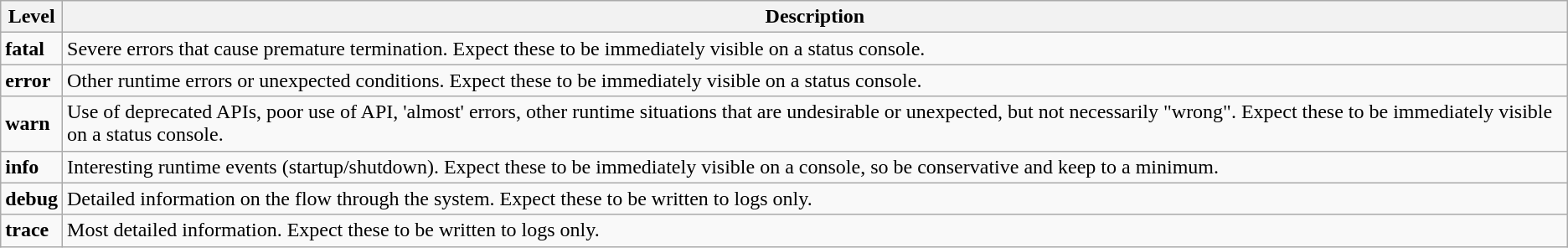<table class="wikitable">
<tr>
<th><strong>Level</strong></th>
<th><strong>Description</strong></th>
</tr>
<tr>
<td><strong>fatal</strong></td>
<td>Severe errors that cause premature termination. Expect these to be immediately visible on a status console.</td>
</tr>
<tr>
<td><strong>error</strong></td>
<td>Other runtime errors or unexpected conditions. Expect these to be immediately visible on a status console.</td>
</tr>
<tr>
<td><strong>warn</strong></td>
<td>Use of deprecated APIs, poor use of API, 'almost' errors, other runtime situations that are undesirable or unexpected, but not necessarily "wrong". Expect these to be immediately visible on a status console.</td>
</tr>
<tr>
<td><strong>info</strong></td>
<td>Interesting runtime events (startup/shutdown). Expect these to be immediately visible on a console, so be conservative and keep to a minimum.</td>
</tr>
<tr>
<td><strong>debug</strong></td>
<td>Detailed information on the flow through the system. Expect these to be written to logs only.</td>
</tr>
<tr>
<td><strong>trace</strong></td>
<td>Most detailed information. Expect these to be written to logs only.</td>
</tr>
</table>
